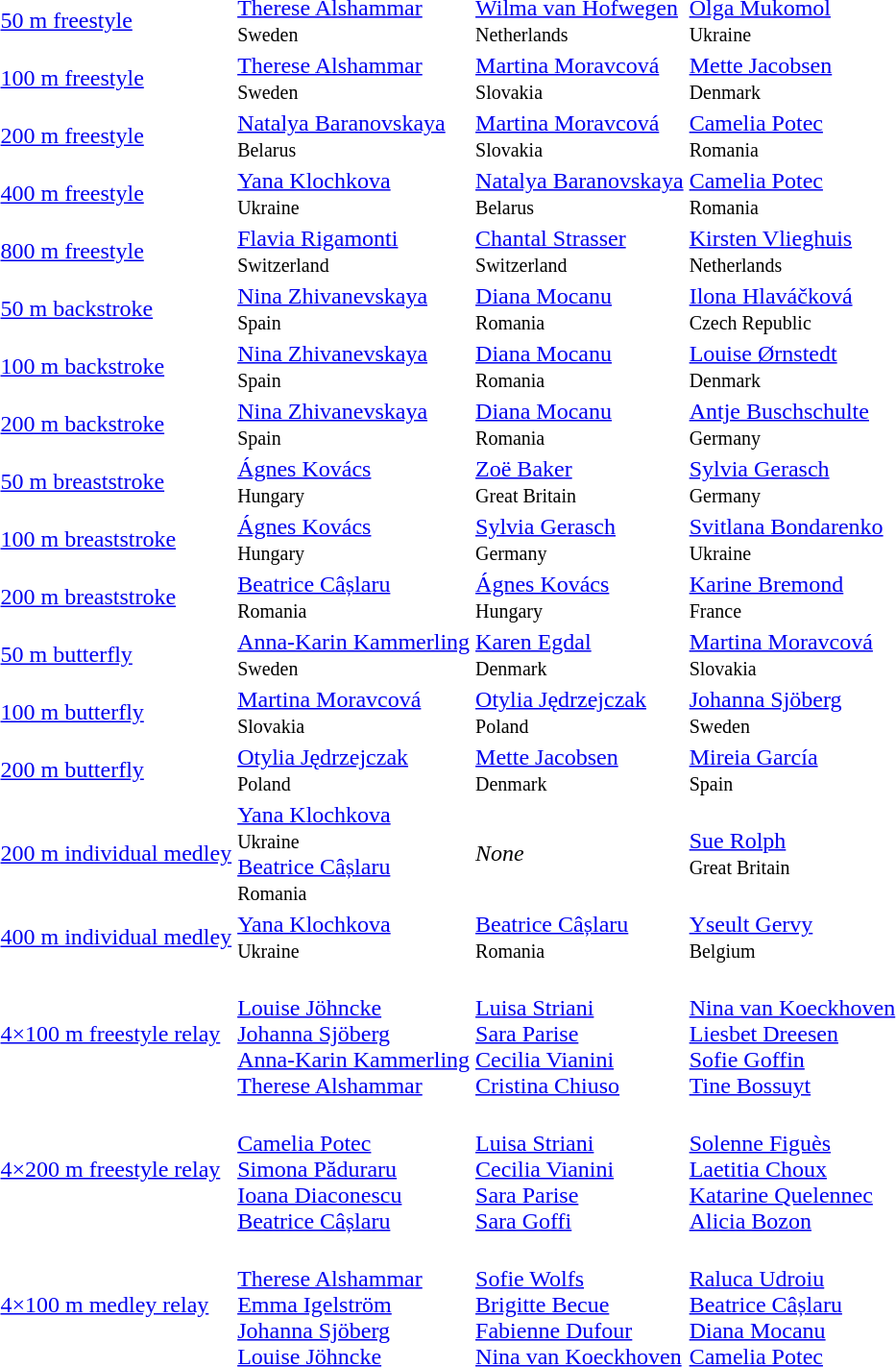<table>
<tr>
<td><a href='#'>50 m freestyle</a></td>
<td> <a href='#'>Therese Alshammar</a><br><small>Sweden</small></td>
<td> <a href='#'>Wilma van Hofwegen</a><br><small>Netherlands</small></td>
<td> <a href='#'>Olga Mukomol</a><br><small>Ukraine</small></td>
</tr>
<tr>
<td><a href='#'>100 m freestyle</a></td>
<td> <a href='#'>Therese Alshammar</a><br><small>Sweden</small></td>
<td> <a href='#'>Martina Moravcová</a><br><small>Slovakia</small></td>
<td> <a href='#'>Mette Jacobsen</a><br><small>Denmark</small></td>
</tr>
<tr>
<td><a href='#'>200 m freestyle</a></td>
<td> <a href='#'>Natalya Baranovskaya</a><br><small>Belarus</small></td>
<td> <a href='#'>Martina Moravcová</a><br><small>Slovakia</small></td>
<td> <a href='#'>Camelia Potec</a><br><small>Romania</small></td>
</tr>
<tr>
<td><a href='#'>400 m freestyle</a></td>
<td> <a href='#'>Yana Klochkova</a><br><small>Ukraine</small></td>
<td> <a href='#'>Natalya Baranovskaya</a><br><small>Belarus</small></td>
<td> <a href='#'>Camelia Potec</a><br><small>Romania</small></td>
</tr>
<tr>
<td><a href='#'>800 m freestyle</a></td>
<td> <a href='#'>Flavia Rigamonti</a><br><small>Switzerland</small></td>
<td> <a href='#'>Chantal Strasser</a><br><small>Switzerland</small></td>
<td> <a href='#'>Kirsten Vlieghuis</a><br><small>Netherlands</small></td>
</tr>
<tr>
<td><a href='#'>50 m backstroke</a></td>
<td> <a href='#'>Nina Zhivanevskaya</a><br><small>Spain</small></td>
<td> <a href='#'>Diana Mocanu</a><br><small>Romania</small></td>
<td> <a href='#'>Ilona Hlaváčková</a><br><small>Czech Republic</small></td>
</tr>
<tr>
<td><a href='#'>100 m backstroke</a></td>
<td> <a href='#'>Nina Zhivanevskaya</a><br><small>Spain</small></td>
<td> <a href='#'>Diana Mocanu</a><br><small>Romania</small></td>
<td> <a href='#'>Louise Ørnstedt</a><br><small>Denmark</small></td>
</tr>
<tr>
<td><a href='#'>200 m backstroke</a></td>
<td> <a href='#'>Nina Zhivanevskaya</a><br><small>Spain</small></td>
<td> <a href='#'>Diana Mocanu</a><br><small>Romania</small></td>
<td> <a href='#'>Antje Buschschulte</a><br><small>Germany</small></td>
</tr>
<tr>
<td><a href='#'>50 m breaststroke</a></td>
<td> <a href='#'>Ágnes Kovács</a><br><small>Hungary</small></td>
<td> <a href='#'>Zoë Baker</a><br><small>Great Britain</small></td>
<td> <a href='#'>Sylvia Gerasch</a><br><small>Germany</small></td>
</tr>
<tr>
<td><a href='#'>100 m breaststroke</a></td>
<td> <a href='#'>Ágnes Kovács</a><br><small>Hungary</small></td>
<td> <a href='#'>Sylvia Gerasch</a><br><small>Germany</small></td>
<td> <a href='#'>Svitlana Bondarenko</a><br><small>Ukraine</small></td>
</tr>
<tr>
<td><a href='#'>200 m breaststroke</a></td>
<td> <a href='#'>Beatrice Câșlaru</a><br><small>Romania</small></td>
<td> <a href='#'>Ágnes Kovács</a><br><small>Hungary</small></td>
<td> <a href='#'>Karine Bremond</a><br><small>France</small></td>
</tr>
<tr>
<td><a href='#'>50 m butterfly</a></td>
<td> <a href='#'>Anna-Karin Kammerling</a><br><small>Sweden</small></td>
<td> <a href='#'>Karen Egdal</a><br><small>Denmark</small></td>
<td> <a href='#'>Martina Moravcová</a><br><small>Slovakia</small></td>
</tr>
<tr>
<td><a href='#'>100 m butterfly</a></td>
<td> <a href='#'>Martina Moravcová</a><br><small>Slovakia</small></td>
<td> <a href='#'>Otylia Jędrzejczak</a><br><small>Poland</small></td>
<td> <a href='#'>Johanna Sjöberg</a><br><small>Sweden</small></td>
</tr>
<tr>
<td><a href='#'>200 m butterfly</a></td>
<td> <a href='#'>Otylia Jędrzejczak</a><br><small>Poland</small></td>
<td> <a href='#'>Mette Jacobsen</a><br><small>Denmark</small></td>
<td> <a href='#'>Mireia García</a><br><small>Spain</small></td>
</tr>
<tr>
<td><a href='#'>200 m individual medley</a></td>
<td> <a href='#'>Yana Klochkova</a><br> <small>Ukraine</small><br> <a href='#'>Beatrice Câșlaru</a><br> <small>Romania</small></td>
<td><em>None</em></td>
<td> <a href='#'>Sue Rolph</a><br><small>Great Britain</small></td>
</tr>
<tr>
<td><a href='#'>400 m individual medley</a></td>
<td> <a href='#'>Yana Klochkova</a><br><small>Ukraine</small></td>
<td> <a href='#'>Beatrice Câșlaru</a><br> <small>Romania</small></td>
<td> <a href='#'>Yseult Gervy</a><br><small>Belgium</small></td>
</tr>
<tr>
<td><a href='#'>4×100 m freestyle relay</a></td>
<td><br> <a href='#'>Louise Jöhncke</a><br> <a href='#'>Johanna Sjöberg</a><br> <a href='#'>Anna-Karin Kammerling</a><br> <a href='#'>Therese Alshammar</a></td>
<td><br> <a href='#'>Luisa Striani</a><br> <a href='#'>Sara Parise</a><br> <a href='#'>Cecilia Vianini</a><br> <a href='#'>Cristina Chiuso</a></td>
<td><br> <a href='#'>Nina van Koeckhoven</a><br> <a href='#'>Liesbet Dreesen</a><br> <a href='#'>Sofie Goffin</a><br> <a href='#'>Tine Bossuyt</a></td>
</tr>
<tr>
<td><a href='#'>4×200 m freestyle relay</a></td>
<td><br> <a href='#'>Camelia Potec</a><br> <a href='#'>Simona Păduraru</a><br> <a href='#'>Ioana Diaconescu</a><br> <a href='#'>Beatrice Câșlaru</a></td>
<td><br> <a href='#'>Luisa Striani</a><br> <a href='#'>Cecilia Vianini</a><br> <a href='#'>Sara Parise</a><br> <a href='#'>Sara Goffi</a></td>
<td><br> <a href='#'>Solenne Figuès</a><br> <a href='#'>Laetitia Choux</a><br> <a href='#'>Katarine Quelennec</a><br> <a href='#'>Alicia Bozon</a></td>
</tr>
<tr>
<td><a href='#'>4×100 m medley relay</a></td>
<td><br> <a href='#'>Therese Alshammar</a><br> <a href='#'>Emma Igelström</a><br> <a href='#'>Johanna Sjöberg</a><br> <a href='#'>Louise Jöhncke</a></td>
<td><br> <a href='#'>Sofie Wolfs</a><br> <a href='#'>Brigitte Becue</a><br> <a href='#'>Fabienne Dufour</a><br> <a href='#'>Nina van Koeckhoven</a></td>
<td><br> <a href='#'>Raluca Udroiu</a><br> <a href='#'>Beatrice Câșlaru</a><br> <a href='#'>Diana Mocanu</a><br> <a href='#'>Camelia Potec</a></td>
</tr>
</table>
